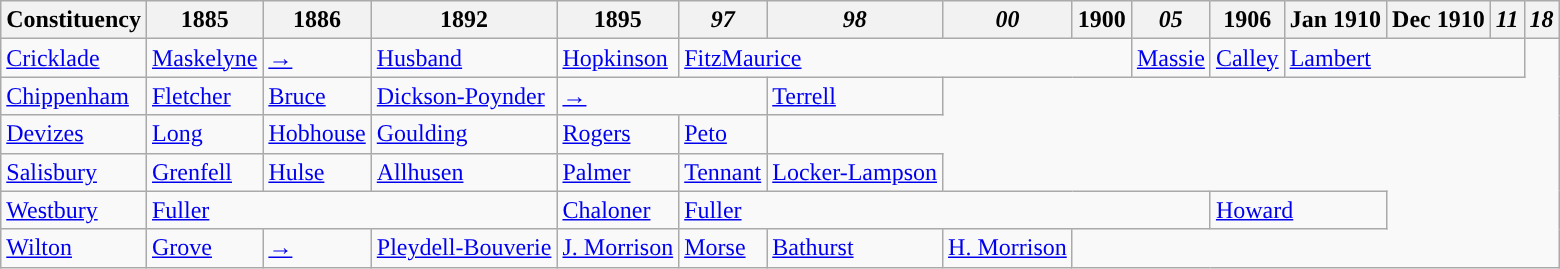<table class="wikitable">
<tr>
<th>Constituency</th>
<th>1885</th>
<th>1886</th>
<th>1892</th>
<th>1895</th>
<th><em>97</em></th>
<th><em>98</em></th>
<th><em>00</em></th>
<th>1900</th>
<th><em>05</em></th>
<th>1906</th>
<th>Jan 1910</th>
<th>Dec 1910</th>
<th><em>11</em></th>
<th><em>18</em></th>
</tr>
<tr>
<td><a href='#'>Cricklade</a></td>
<td><a href='#'>Maskelyne</a></td>
<td><a href='#'>→</a></td>
<td><a href='#'>Husband</a></td>
<td><a href='#'>Hopkinson</a></td>
<td colspan="4"><a href='#'>FitzMaurice</a></td>
<td><a href='#'>Massie</a></td>
<td><a href='#'>Calley</a></td>
<td colspan="3"><a href='#'>Lambert</a></td>
</tr>
<tr>
<td><a href='#'>Chippenham</a></td>
<td><a href='#'>Fletcher</a></td>
<td><a href='#'>Bruce</a></td>
<td><a href='#'>Dickson-Poynder</a></td>
<td colspan="2"><a href='#'>→</a></td>
<td><a href='#'>Terrell</a></td>
</tr>
<tr>
<td><a href='#'>Devizes</a></td>
<td><a href='#'>Long</a></td>
<td><a href='#'>Hobhouse</a></td>
<td><a href='#'>Goulding</a></td>
<td><a href='#'>Rogers</a></td>
<td><a href='#'>Peto</a></td>
</tr>
<tr>
<td><a href='#'>Salisbury</a></td>
<td><a href='#'>Grenfell</a></td>
<td><a href='#'>Hulse</a></td>
<td><a href='#'>Allhusen</a></td>
<td><a href='#'>Palmer</a></td>
<td><a href='#'>Tennant</a></td>
<td><a href='#'>Locker-Lampson</a></td>
</tr>
<tr>
<td><a href='#'>Westbury</a></td>
<td colspan="3"><a href='#'>Fuller</a></td>
<td><a href='#'>Chaloner</a></td>
<td colspan="5"><a href='#'>Fuller</a></td>
<td colspan="2"><a href='#'>Howard</a></td>
</tr>
<tr>
<td><a href='#'>Wilton</a></td>
<td bgcolor=><a href='#'>Grove</a></td>
<td><a href='#'>→</a></td>
<td><a href='#'>Pleydell-Bouverie</a></td>
<td><a href='#'>J. Morrison</a></td>
<td><a href='#'>Morse</a></td>
<td><a href='#'>Bathurst</a></td>
<td><a href='#'>H. Morrison</a></td>
</tr>
</table>
